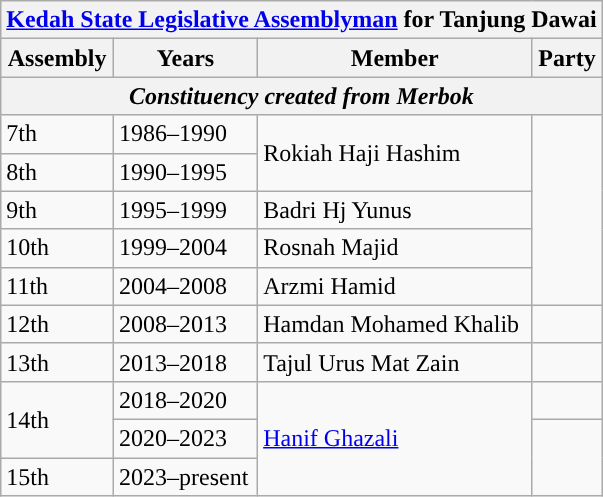<table class="wikitable">
<tr>
<th colspan="4"><a href='#'>Kedah State Legislative Assemblyman</a> for Tanjung Dawai</th>
</tr>
<tr>
<th>Assembly</th>
<th>Years</th>
<th>Member</th>
<th>Party</th>
</tr>
<tr>
<th colspan="4" align="center"><em>Constituency created from Merbok</em></th>
</tr>
<tr>
<td>7th</td>
<td>1986–1990</td>
<td rowspan="2">Rokiah Haji Hashim</td>
<td rowspan="5"></td>
</tr>
<tr>
<td>8th</td>
<td>1990–1995</td>
</tr>
<tr>
<td>9th</td>
<td>1995–1999</td>
<td>Badri Hj Yunus</td>
</tr>
<tr>
<td>10th</td>
<td>1999–2004</td>
<td>Rosnah Majid</td>
</tr>
<tr>
<td>11th</td>
<td>2004–2008</td>
<td>Arzmi Hamid</td>
</tr>
<tr>
<td>12th</td>
<td>2008–2013</td>
<td>Hamdan Mohamed Khalib</td>
<td></td>
</tr>
<tr>
<td>13th</td>
<td>2013–2018</td>
<td>Tajul Urus Mat Zain</td>
<td></td>
</tr>
<tr>
<td rowspan="2">14th</td>
<td>2018–2020</td>
<td rowspan="3"><a href='#'>Hanif Ghazali</a></td>
<td></td>
</tr>
<tr>
<td>2020–2023</td>
<td rowspan="2"></td>
</tr>
<tr>
<td>15th</td>
<td>2023–present</td>
</tr>
</table>
